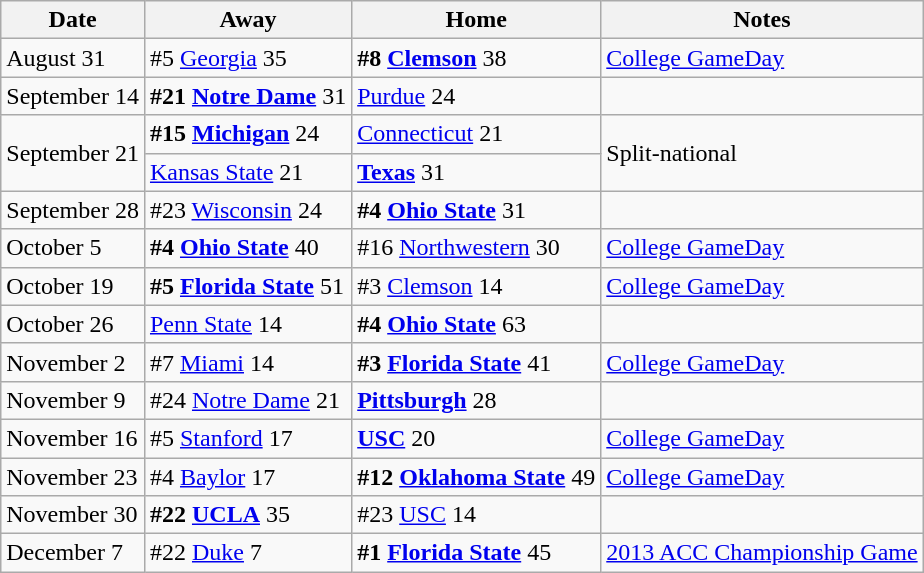<table class="wikitable sortable">
<tr>
<th>Date</th>
<th>Away</th>
<th>Home</th>
<th>Notes</th>
</tr>
<tr>
<td>August 31</td>
<td>#5 <a href='#'>Georgia</a> 35</td>
<td><strong>#8 <a href='#'>Clemson</a></strong> 38</td>
<td><a href='#'>College GameDay</a></td>
</tr>
<tr>
<td>September 14</td>
<td><strong>#21 <a href='#'>Notre Dame</a></strong> 31</td>
<td><a href='#'>Purdue</a> 24</td>
<td></td>
</tr>
<tr>
<td rowspan="2">September 21</td>
<td><strong>#15 <a href='#'>Michigan</a></strong> 24</td>
<td><a href='#'>Connecticut</a> 21</td>
<td rowspan=2>Split-national</td>
</tr>
<tr>
<td><a href='#'>Kansas State</a> 21</td>
<td><strong><a href='#'>Texas</a></strong> 31</td>
</tr>
<tr>
<td>September 28</td>
<td>#23 <a href='#'>Wisconsin</a> 24</td>
<td><strong>#4 <a href='#'>Ohio State</a></strong> 31</td>
<td></td>
</tr>
<tr>
<td>October 5</td>
<td><strong>#4 <a href='#'>Ohio State</a></strong> 40</td>
<td>#16 <a href='#'>Northwestern</a> 30</td>
<td><a href='#'>College GameDay</a></td>
</tr>
<tr>
<td>October 19</td>
<td><strong>#5 <a href='#'>Florida State</a></strong> 51</td>
<td>#3 <a href='#'>Clemson</a> 14</td>
<td><a href='#'>College GameDay</a></td>
</tr>
<tr>
<td>October 26</td>
<td><a href='#'>Penn State</a> 14</td>
<td><strong>#4 <a href='#'>Ohio State</a></strong> 63</td>
<td></td>
</tr>
<tr>
<td>November 2</td>
<td>#7 <a href='#'>Miami</a> 14</td>
<td><strong>#3 <a href='#'>Florida State</a></strong> 41</td>
<td><a href='#'>College GameDay</a></td>
</tr>
<tr>
<td>November 9</td>
<td>#24 <a href='#'>Notre Dame</a> 21</td>
<td><strong><a href='#'>Pittsburgh</a></strong> 28</td>
<td></td>
</tr>
<tr>
<td>November 16</td>
<td>#5 <a href='#'>Stanford</a> 17</td>
<td><strong><a href='#'>USC</a></strong> 20</td>
<td><a href='#'>College GameDay</a></td>
</tr>
<tr>
<td>November 23</td>
<td>#4 <a href='#'>Baylor</a> 17</td>
<td><strong>#12 <a href='#'>Oklahoma State</a></strong> 49</td>
<td><a href='#'>College GameDay</a></td>
</tr>
<tr>
<td>November 30</td>
<td><strong>#22 <a href='#'>UCLA</a></strong> 35</td>
<td>#23 <a href='#'>USC</a> 14</td>
<td></td>
</tr>
<tr>
<td>December 7</td>
<td>#22 <a href='#'>Duke</a> 7</td>
<td><strong>#1 <a href='#'>Florida State</a></strong> 45</td>
<td><a href='#'>2013 ACC Championship Game</a></td>
</tr>
</table>
